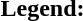<table class="toccolours" style="font-size:100%; white-space:nowrap;">
<tr>
<td><strong>Legend:</strong></td>
<td>      </td>
</tr>
<tr>
<td></td>
</tr>
<tr>
<td></td>
</tr>
</table>
